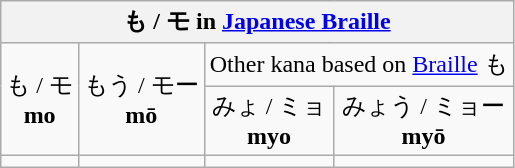<table class="wikitable nowrap" style="text-align:center">
<tr>
<th colspan=4>も / モ in <a href='#'>Japanese Braille</a></th>
</tr>
<tr>
<td rowspan=2>も / モ <br><strong>mo</strong></td>
<td rowspan=2>もう / モー <br><strong>mō</strong></td>
<td colspan=2>Other kana based on <a href='#'>Braille</a> も</td>
</tr>
<tr>
<td>みょ / ミョ <br><strong>myo</strong></td>
<td>みょう / ミョー <br><strong>myō</strong></td>
</tr>
<tr>
<td></td>
<td></td>
<td></td>
<td></td>
</tr>
</table>
